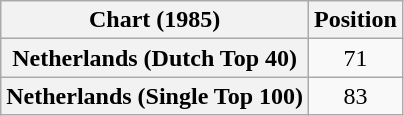<table class="wikitable sortable plainrowheaders" style="text-align:center">
<tr>
<th>Chart (1985)</th>
<th>Position</th>
</tr>
<tr>
<th scope="row">Netherlands (Dutch Top 40)</th>
<td>71</td>
</tr>
<tr>
<th scope="row">Netherlands (Single Top 100)</th>
<td>83</td>
</tr>
</table>
